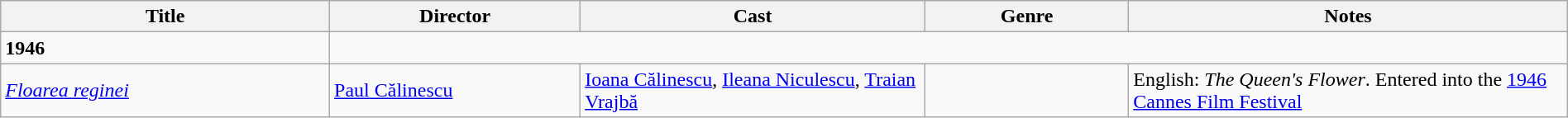<table class="wikitable" width= "100%">
<tr>
<th width=21%>Title</th>
<th width=16%>Director</th>
<th width=22%>Cast</th>
<th width=13%>Genre</th>
<th width=28%>Notes</th>
</tr>
<tr>
<td><strong>1946</strong></td>
</tr>
<tr>
<td><em><a href='#'>Floarea reginei</a></em></td>
<td><a href='#'>Paul Călinescu</a></td>
<td><a href='#'>Ioana Călinescu</a>, <a href='#'>Ileana Niculescu</a>, <a href='#'>Traian Vrajbă</a></td>
<td></td>
<td>English: <em>The Queen's Flower</em>. Entered into the <a href='#'>1946 Cannes Film Festival</a></td>
</tr>
</table>
